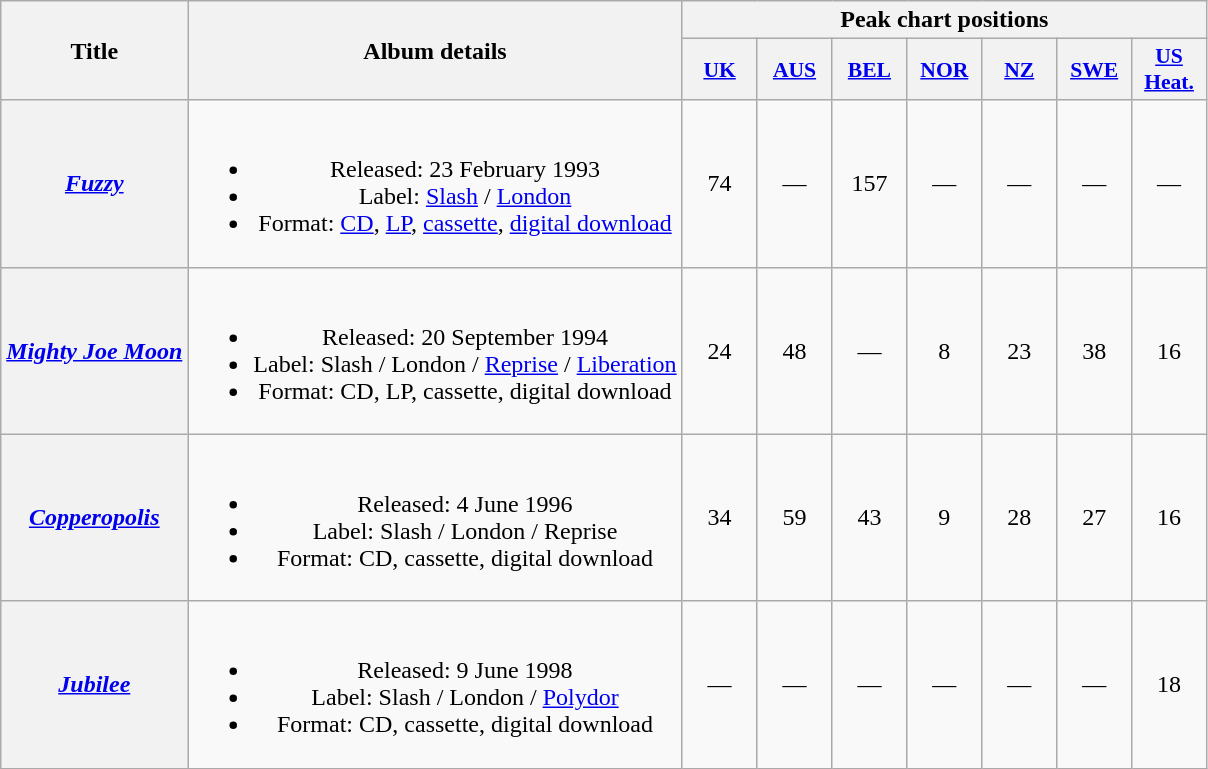<table class="wikitable plainrowheaders" style="text-align:center">
<tr>
<th scope="col" rowspan="2">Title</th>
<th scope="col" rowspan="2">Album details</th>
<th scope="col" colspan="7">Peak chart positions</th>
</tr>
<tr>
<th scope="col" style="width:3em;font-size:90%"><a href='#'>UK</a><br></th>
<th scope="col" style="width:3em;font-size:90%"><a href='#'>AUS</a><br></th>
<th scope="col" style="width:3em;font-size:90%"><a href='#'>BEL</a><br></th>
<th scope="col" style="width:3em;font-size:90%"><a href='#'>NOR</a><br></th>
<th scope="col" style="width:3em;font-size:90%"><a href='#'>NZ</a><br></th>
<th scope="col" style="width:3em;font-size:90%"><a href='#'>SWE</a><br></th>
<th scope="col" style="width:3em;font-size:90%"><a href='#'>US<br>Heat.</a><br></th>
</tr>
<tr>
<th scope="row"><em><a href='#'>Fuzzy</a></em></th>
<td><br><ul><li>Released: 23 February 1993</li><li>Label: <a href='#'>Slash</a> / <a href='#'>London</a></li><li>Format: <a href='#'>CD</a>, <a href='#'>LP</a>, <a href='#'>cassette</a>, <a href='#'>digital download</a></li></ul></td>
<td>74</td>
<td>—</td>
<td>157</td>
<td>—</td>
<td>—</td>
<td>—</td>
<td>—</td>
</tr>
<tr>
<th scope="row"><em><a href='#'>Mighty Joe Moon</a></em></th>
<td><br><ul><li>Released: 20 September 1994</li><li>Label: Slash / London / <a href='#'>Reprise</a> / <a href='#'>Liberation</a></li><li>Format: CD, LP, cassette, digital download</li></ul></td>
<td>24</td>
<td>48</td>
<td>—</td>
<td>8</td>
<td>23</td>
<td>38</td>
<td>16</td>
</tr>
<tr>
<th scope="row"><em><a href='#'>Copperopolis</a></em></th>
<td><br><ul><li>Released: 4 June 1996</li><li>Label: Slash / London / Reprise</li><li>Format: CD, cassette, digital download</li></ul></td>
<td>34</td>
<td>59</td>
<td>43</td>
<td>9</td>
<td>28</td>
<td>27</td>
<td>16</td>
</tr>
<tr>
<th scope="row"><em><a href='#'>Jubilee</a></em></th>
<td><br><ul><li>Released: 9 June 1998</li><li>Label: Slash / London / <a href='#'>Polydor</a></li><li>Format: CD, cassette, digital download</li></ul></td>
<td>—</td>
<td>—</td>
<td>—</td>
<td>—</td>
<td>—</td>
<td>—</td>
<td>18</td>
</tr>
</table>
